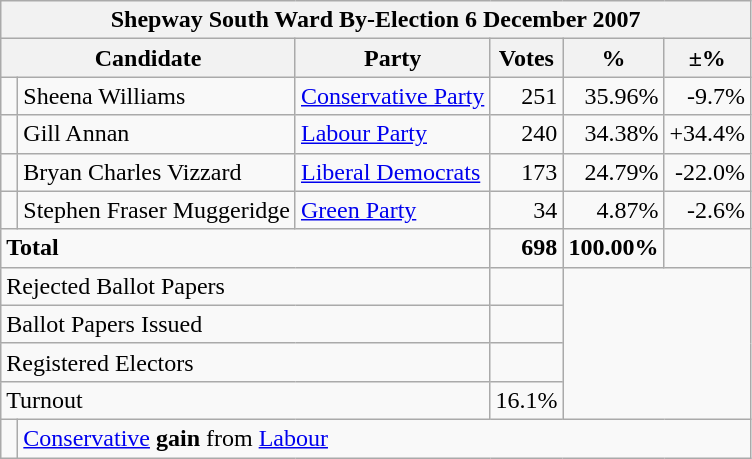<table class="wikitable" style="text-align:right;">
<tr>
<th colspan=6>Shepway South Ward By-Election 6 December 2007</th>
</tr>
<tr>
<th align=left colspan=2>Candidate</th>
<th align=left>Party</th>
<th align=center>Votes</th>
<th align=center>%</th>
<th align=center>±%</th>
</tr>
<tr>
<td bgcolor=> </td>
<td align=left>Sheena Williams</td>
<td align=left><a href='#'>Conservative Party</a></td>
<td>251</td>
<td>35.96%</td>
<td>-9.7%</td>
</tr>
<tr>
<td bgcolor=> </td>
<td align=left>Gill Annan</td>
<td align=left><a href='#'>Labour Party</a></td>
<td>240</td>
<td>34.38%</td>
<td>+34.4%</td>
</tr>
<tr>
<td bgcolor=> </td>
<td align=left>Bryan Charles Vizzard</td>
<td align=left><a href='#'>Liberal Democrats</a></td>
<td>173</td>
<td>24.79%</td>
<td>-22.0%</td>
</tr>
<tr>
<td bgcolor=> </td>
<td align=left>Stephen Fraser Muggeridge</td>
<td align=left><a href='#'>Green Party</a></td>
<td>34</td>
<td>4.87%</td>
<td>-2.6%</td>
</tr>
<tr>
<td align=left colspan=3><strong>Total</strong></td>
<td><strong>698</strong></td>
<td><strong>100.00%</strong></td>
<td></td>
</tr>
<tr>
<td align=left colspan=3>Rejected Ballot Papers</td>
<td></td>
<td rowspan=4 colspan=2></td>
</tr>
<tr>
<td align=left colspan=3>Ballot Papers Issued</td>
<td></td>
</tr>
<tr>
<td align=left colspan=3>Registered Electors</td>
<td></td>
</tr>
<tr>
<td align=left colspan=3>Turnout</td>
<td>16.1%</td>
</tr>
<tr>
<td bgcolor=> </td>
<td align=left colspan=6><a href='#'>Conservative</a> <strong>gain</strong> from <a href='#'>Labour</a></td>
</tr>
</table>
